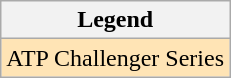<table class="wikitable">
<tr>
<th>Legend</th>
</tr>
<tr bgcolor="moccasin">
<td>ATP Challenger Series</td>
</tr>
</table>
